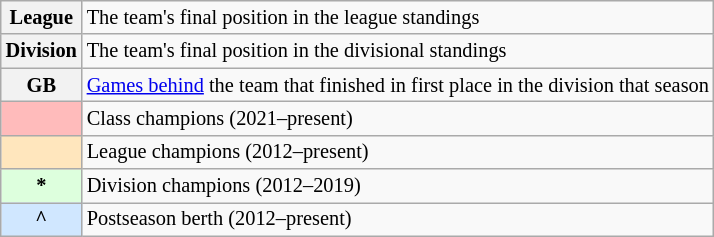<table class="wikitable plainrowheaders" style="font-size:85%">
<tr>
<th scope="row" style="text-align:center"><strong>League</strong></th>
<td>The team's final position in the league standings</td>
</tr>
<tr>
<th scope="row" style="text-align:center"><strong>Division</strong></th>
<td>The team's final position in the divisional standings</td>
</tr>
<tr>
<th scope="row" style="text-align:center"><strong>GB</strong></th>
<td><a href='#'>Games behind</a> the team that finished in first place in the division that season</td>
</tr>
<tr>
<th scope="row" style="text-align:center; background:#fbb;"></th>
<td>Class champions (2021–present)</td>
</tr>
<tr>
<th scope="row" style="text-align:center; background:#ffe6bd;"></th>
<td>League champions (2012–present)</td>
</tr>
<tr>
<th scope="row" style="text-align:center; background:#dfd;">*</th>
<td>Division champions (2012–2019)</td>
</tr>
<tr>
<th scope="row" style="text-align:center; background:#d0e7ff;">^</th>
<td>Postseason berth (2012–present)</td>
</tr>
</table>
